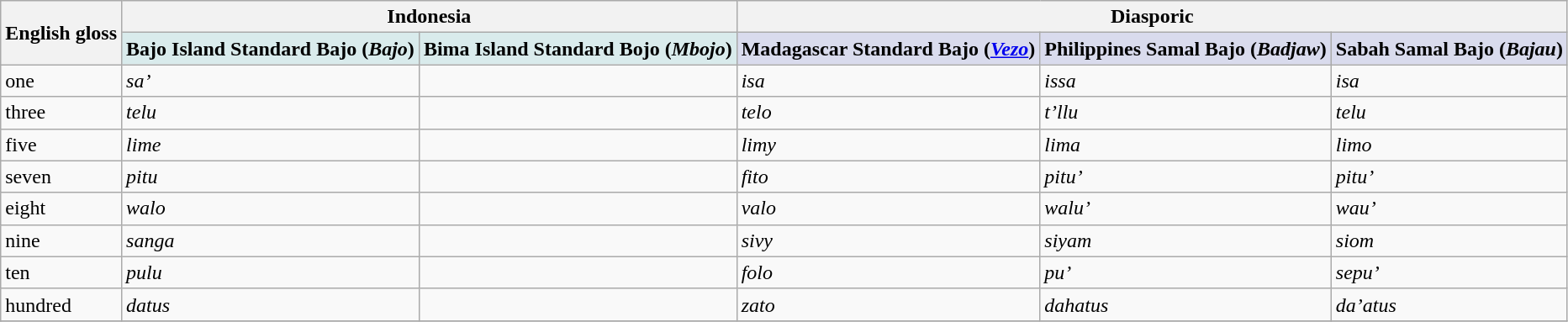<table class="wikitable">
<tr>
<th rowspan="2" style="text-align: center;">English gloss</th>
<th colspan="2" style="text-align: center;" style="background-color: #g7sbec">Indonesia</th>
<th colspan="3" style="text-align: center;" style="background-color: #g7sbec">Diasporic</th>
</tr>
<tr>
<th style="background-color: #d9ebec">Bajo Island Standard Bajo (<em>Bajo</em>)</th>
<th style="background-color: #d9ebec">Bima Island Standard Bojo (<em>Mbojo</em>)</th>
<th style="background-color: #d9dbed">Madagascar Standard Bajo (<em><a href='#'>Vezo</a></em>)</th>
<th style="background-color: #d9dbed">Philippines Samal Bajo (<em>Badjaw</em>)</th>
<th style="background-color: #d9dbed">Sabah Samal Bajo (<em>Bajau</em>)</th>
</tr>
<tr>
<td>one</td>
<td><em>sa’</em></td>
<td></td>
<td><em>isa</em></td>
<td><em>issa</em></td>
<td><em>isa</em></td>
</tr>
<tr>
<td>three</td>
<td><em>telu</em></td>
<td></td>
<td><em>telo</em></td>
<td><em>t’llu</em></td>
<td><em>telu</em></td>
</tr>
<tr>
<td>five</td>
<td><em>lime</em></td>
<td></td>
<td><em>limy</em></td>
<td><em>lima</em></td>
<td><em>limo</em></td>
</tr>
<tr>
<td>seven</td>
<td><em>pitu</em></td>
<td></td>
<td><em>fito</em></td>
<td><em>pitu’</em></td>
<td><em>pitu’</em></td>
</tr>
<tr>
<td>eight</td>
<td><em>walo</em></td>
<td></td>
<td><em>valo</em></td>
<td><em>walu’</em></td>
<td><em>wau’</em></td>
</tr>
<tr>
<td>nine</td>
<td><em>sanga</em></td>
<td></td>
<td><em>sivy</em></td>
<td><em>siyam</em></td>
<td><em>siom</em></td>
</tr>
<tr>
<td>ten</td>
<td><em>pulu</em></td>
<td></td>
<td><em>folo</em></td>
<td><em>pu’</em></td>
<td><em>sepu’</em></td>
</tr>
<tr>
<td>hundred</td>
<td><em>datus</em></td>
<td></td>
<td><em>zato</em></td>
<td><em>dahatus</em></td>
<td><em>da’atus</em></td>
</tr>
<tr>
</tr>
</table>
